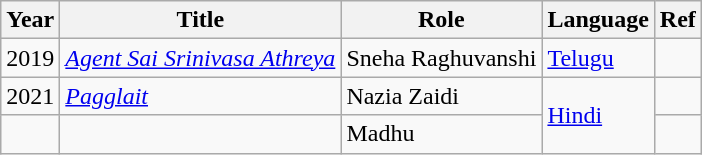<table class="wikitable">
<tr>
<th>Year</th>
<th>Title</th>
<th>Role</th>
<th>Language</th>
<th>Ref</th>
</tr>
<tr>
<td>2019</td>
<td><em><a href='#'>Agent Sai Srinivasa Athreya</a></em></td>
<td>Sneha Raghuvanshi</td>
<td><a href='#'>Telugu</a></td>
<td></td>
</tr>
<tr>
<td>2021</td>
<td><em><a href='#'>Pagglait</a></em></td>
<td>Nazia Zaidi</td>
<td rowspan="2"><a href='#'>Hindi</a></td>
<td></td>
</tr>
<tr>
<td></td>
<td></td>
<td>Madhu</td>
<td></td>
</tr>
</table>
